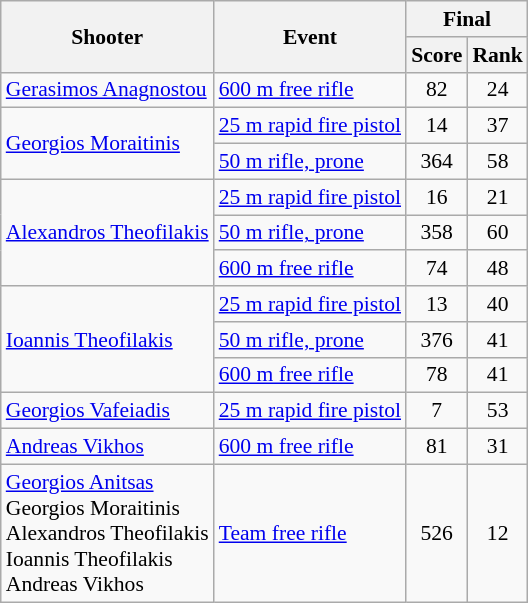<table class=wikitable style="font-size:90%">
<tr>
<th rowspan=2>Shooter</th>
<th rowspan=2>Event</th>
<th colspan=2>Final</th>
</tr>
<tr>
<th>Score</th>
<th>Rank</th>
</tr>
<tr>
<td><a href='#'>Gerasimos Anagnostou</a></td>
<td><a href='#'>600 m free rifle</a></td>
<td align=center>82</td>
<td align=center>24</td>
</tr>
<tr>
<td rowspan=2><a href='#'>Georgios Moraitinis</a></td>
<td><a href='#'>25 m rapid fire pistol</a></td>
<td align=center>14</td>
<td align=center>37</td>
</tr>
<tr>
<td><a href='#'>50 m rifle, prone</a></td>
<td align=center>364</td>
<td align=center>58</td>
</tr>
<tr>
<td rowspan=3><a href='#'>Alexandros Theofilakis</a></td>
<td><a href='#'>25 m rapid fire pistol</a></td>
<td align=center>16</td>
<td align=center>21</td>
</tr>
<tr>
<td><a href='#'>50 m rifle, prone</a></td>
<td align=center>358</td>
<td align=center>60</td>
</tr>
<tr>
<td><a href='#'>600 m free rifle</a></td>
<td align=center>74</td>
<td align=center>48</td>
</tr>
<tr>
<td rowspan=3><a href='#'>Ioannis Theofilakis</a></td>
<td><a href='#'>25 m rapid fire pistol</a></td>
<td align=center>13</td>
<td align=center>40</td>
</tr>
<tr>
<td><a href='#'>50 m rifle, prone</a></td>
<td align=center>376</td>
<td align=center>41</td>
</tr>
<tr>
<td><a href='#'>600 m free rifle</a></td>
<td align=center>78</td>
<td align=center>41</td>
</tr>
<tr>
<td><a href='#'>Georgios Vafeiadis</a></td>
<td><a href='#'>25 m rapid fire pistol</a></td>
<td align=center>7</td>
<td align=center>53</td>
</tr>
<tr>
<td><a href='#'>Andreas Vikhos</a></td>
<td><a href='#'>600 m free rifle</a></td>
<td align=center>81</td>
<td align=center>31</td>
</tr>
<tr>
<td><a href='#'>Georgios Anitsas</a> <br> Georgios Moraitinis <br> Alexandros Theofilakis <br> Ioannis Theofilakis <br> Andreas Vikhos</td>
<td><a href='#'>Team free rifle</a></td>
<td align=center>526</td>
<td align=center>12</td>
</tr>
</table>
